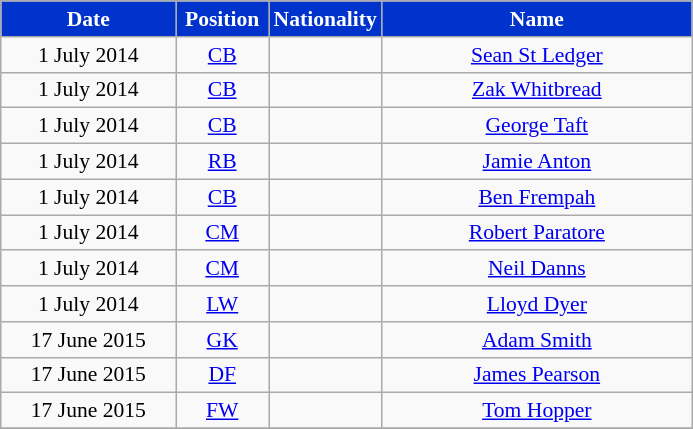<table class="wikitable" style="text-align:center; font-size:90%">
<tr>
<th style="background:#03c; color:white; width:110px;">Date</th>
<th style="background:#03c; color:white; width:55px;">Position</th>
<th style="background:#03c; color:white; width:55px;">Nationality</th>
<th style="background:#03c; color:white; width:200px;">Name</th>
</tr>
<tr>
<td>1 July 2014</td>
<td><a href='#'>CB</a></td>
<td></td>
<td><a href='#'>Sean St Ledger</a></td>
</tr>
<tr>
<td>1 July 2014</td>
<td><a href='#'>CB</a></td>
<td></td>
<td><a href='#'>Zak Whitbread</a></td>
</tr>
<tr>
<td>1 July 2014</td>
<td><a href='#'>CB</a></td>
<td></td>
<td><a href='#'>George Taft</a></td>
</tr>
<tr>
<td>1 July 2014</td>
<td><a href='#'>RB</a></td>
<td></td>
<td><a href='#'>Jamie Anton</a></td>
</tr>
<tr>
<td>1 July 2014</td>
<td><a href='#'>CB</a></td>
<td></td>
<td><a href='#'>Ben Frempah</a></td>
</tr>
<tr>
<td>1 July 2014</td>
<td><a href='#'>CM</a></td>
<td></td>
<td><a href='#'>Robert Paratore</a></td>
</tr>
<tr>
<td>1 July 2014</td>
<td><a href='#'>CM</a></td>
<td></td>
<td><a href='#'>Neil Danns</a></td>
</tr>
<tr>
<td>1 July 2014</td>
<td><a href='#'>LW</a></td>
<td></td>
<td><a href='#'>Lloyd Dyer</a></td>
</tr>
<tr>
<td>17 June 2015</td>
<td><a href='#'>GK</a></td>
<td></td>
<td><a href='#'>Adam Smith</a></td>
</tr>
<tr>
<td>17 June 2015</td>
<td><a href='#'>DF</a></td>
<td></td>
<td><a href='#'>James Pearson</a></td>
</tr>
<tr>
<td>17 June 2015</td>
<td><a href='#'>FW</a></td>
<td></td>
<td><a href='#'>Tom Hopper</a></td>
</tr>
<tr>
</tr>
</table>
